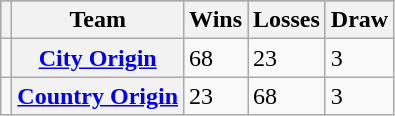<table class="wikitable">
<tr style="background:#bdb76b;">
<th></th>
<th>Team</th>
<th>Wins</th>
<th>Losses</th>
<th>Draw</th>
</tr>
<tr>
<td></td>
<th><a href='#'>City Origin</a></th>
<td>68</td>
<td>23</td>
<td>3</td>
</tr>
<tr>
<td></td>
<th><a href='#'>Country Origin</a></th>
<td>23</td>
<td>68</td>
<td>3</td>
</tr>
</table>
